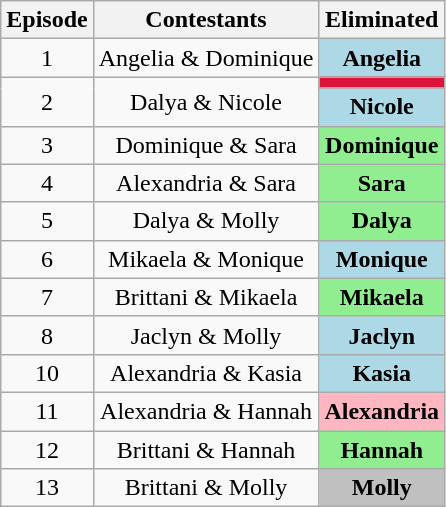<table class="wikitable" border="2" style="text-align:center">
<tr>
<th>Episode</th>
<th>Contestants</th>
<th>Eliminated</th>
</tr>
<tr>
<td>1</td>
<td>Angelia & Dominique</td>
<td style="background:lightblue"><strong>Angelia</strong></td>
</tr>
<tr>
<td rowspan="2">2</td>
<td rowspan="2">Dalya & Nicole</td>
<td style="background:crimson"><strong></strong></td>
</tr>
<tr>
<td style="background:lightblue"><strong>Nicole</strong></td>
</tr>
<tr>
<td>3</td>
<td>Dominique & Sara</td>
<td style="background:lightgreen"><strong>Dominique</strong></td>
</tr>
<tr>
<td>4</td>
<td>Alexandria & Sara</td>
<td style="background:lightgreen"><strong>Sara</strong></td>
</tr>
<tr>
<td>5</td>
<td>Dalya & Molly</td>
<td style="background:lightgreen"><strong>Dalya</strong></td>
</tr>
<tr>
<td>6</td>
<td>Mikaela & Monique</td>
<td style="background:lightblue"><strong>Monique</strong></td>
</tr>
<tr>
<td>7</td>
<td>Brittani & Mikaela</td>
<td style="background:lightgreen"><strong>Mikaela</strong></td>
</tr>
<tr>
<td>8</td>
<td>Jaclyn & Molly</td>
<td style="background:lightblue"><strong>Jaclyn</strong></td>
</tr>
<tr>
<td>10</td>
<td>Alexandria & Kasia</td>
<td style="background:lightblue"><strong>Kasia</strong></td>
</tr>
<tr>
<td>11</td>
<td>Alexandria & Hannah</td>
<td style="background:lightpink"><strong>Alexandria</strong></td>
</tr>
<tr>
<td>12</td>
<td>Brittani & Hannah</td>
<td style="background:lightgreen"><strong>Hannah</strong></td>
</tr>
<tr>
<td>13</td>
<td>Brittani & Molly</td>
<td style="background:silver"><strong>Molly</strong></td>
</tr>
</table>
